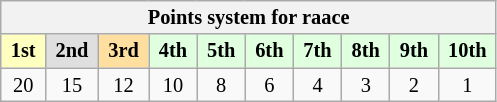<table class="wikitable" style="font-size: 85%; text-align: center">
<tr>
<th colspan=19>Points system for raace</th>
</tr>
<tr>
<td style="background:#ffffbf;"> <strong>1st</strong> </td>
<td style="background:#dfdfdf;"> <strong>2nd</strong> </td>
<td style="background:#ffdf9f;"> <strong>3rd</strong> </td>
<td style="background:#dfffdf;"> <strong>4th</strong> </td>
<td style="background:#dfffdf;"> <strong>5th</strong> </td>
<td style="background:#dfffdf;"> <strong>6th</strong> </td>
<td style="background:#dfffdf;"> <strong>7th</strong> </td>
<td style="background:#dfffdf;"> <strong>8th</strong> </td>
<td style="background:#dfffdf;"> <strong>9th</strong> </td>
<td style="background:#dfffdf;"> <strong>10th</strong> </td>
</tr>
<tr>
<td>20</td>
<td>15</td>
<td>12</td>
<td>10</td>
<td>8</td>
<td>6</td>
<td>4</td>
<td>3</td>
<td>2</td>
<td>1</td>
</tr>
</table>
